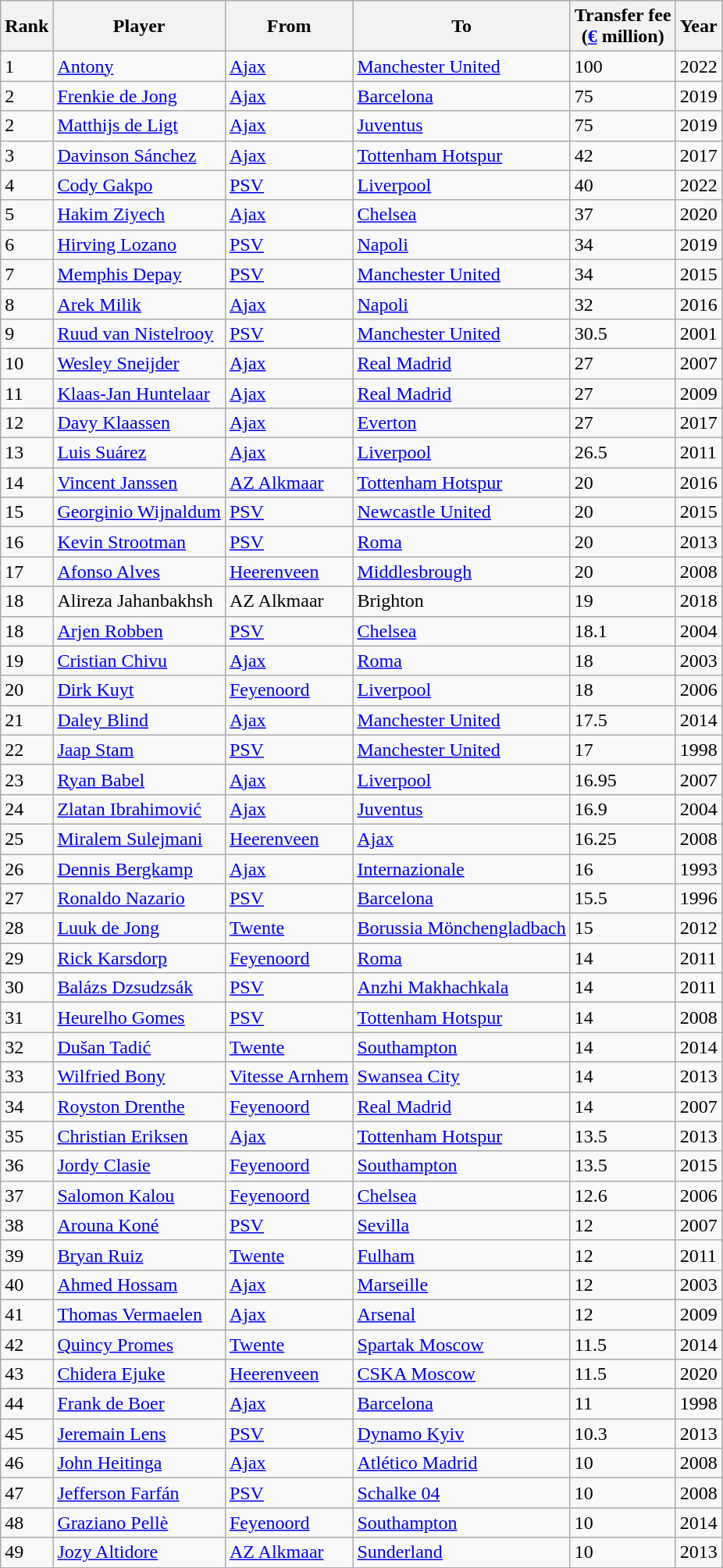<table class="wikitable">
<tr>
<th>Rank</th>
<th>Player</th>
<th>From</th>
<th>To</th>
<th>Transfer fee <br>(<a href='#'>€</a> million)</th>
<th>Year</th>
</tr>
<tr>
<td>1</td>
<td> <a href='#'>Antony</a></td>
<td> <a href='#'>Ajax</a></td>
<td> <a href='#'>Manchester United</a></td>
<td>100</td>
<td>2022</td>
</tr>
<tr>
<td>2</td>
<td> <a href='#'>Frenkie de Jong</a></td>
<td> <a href='#'>Ajax</a></td>
<td> <a href='#'>Barcelona</a></td>
<td>75</td>
<td>2019</td>
</tr>
<tr>
<td>2</td>
<td> <a href='#'>Matthijs de Ligt</a></td>
<td> <a href='#'>Ajax</a></td>
<td> <a href='#'>Juventus</a></td>
<td>75</td>
<td>2019</td>
</tr>
<tr>
<td>3</td>
<td> <a href='#'>Davinson Sánchez</a></td>
<td> <a href='#'>Ajax</a></td>
<td> <a href='#'>Tottenham Hotspur</a></td>
<td>42</td>
<td>2017</td>
</tr>
<tr>
<td>4</td>
<td> <a href='#'>Cody Gakpo</a></td>
<td> <a href='#'>PSV</a></td>
<td> <a href='#'>Liverpool</a></td>
<td>40</td>
<td>2022</td>
</tr>
<tr>
<td>5</td>
<td> <a href='#'>Hakim Ziyech</a></td>
<td> <a href='#'>Ajax</a></td>
<td> <a href='#'>Chelsea</a></td>
<td>37</td>
<td>2020</td>
</tr>
<tr>
<td>6</td>
<td> <a href='#'>Hirving Lozano</a></td>
<td> <a href='#'>PSV</a></td>
<td> <a href='#'>Napoli</a></td>
<td>34</td>
<td>2019</td>
</tr>
<tr>
<td>7</td>
<td> <a href='#'>Memphis Depay</a></td>
<td> <a href='#'>PSV</a></td>
<td> <a href='#'>Manchester United</a></td>
<td>34</td>
<td>2015</td>
</tr>
<tr>
<td>8</td>
<td> <a href='#'>Arek Milik</a></td>
<td> <a href='#'>Ajax</a></td>
<td> <a href='#'>Napoli</a></td>
<td>32</td>
<td>2016</td>
</tr>
<tr>
<td>9</td>
<td> <a href='#'>Ruud van Nistelrooy</a></td>
<td> <a href='#'>PSV</a></td>
<td> <a href='#'>Manchester United</a></td>
<td>30.5</td>
<td>2001</td>
</tr>
<tr>
<td>10</td>
<td> <a href='#'>Wesley Sneijder</a></td>
<td> <a href='#'>Ajax</a></td>
<td> <a href='#'>Real Madrid</a></td>
<td>27</td>
<td>2007</td>
</tr>
<tr>
<td>11</td>
<td> <a href='#'>Klaas-Jan Huntelaar</a></td>
<td> <a href='#'>Ajax</a></td>
<td> <a href='#'>Real Madrid</a></td>
<td>27</td>
<td>2009</td>
</tr>
<tr>
<td>12</td>
<td> <a href='#'>Davy Klaassen</a></td>
<td> <a href='#'>Ajax</a></td>
<td> <a href='#'>Everton</a></td>
<td>27</td>
<td>2017</td>
</tr>
<tr>
<td>13</td>
<td> <a href='#'>Luis Suárez</a></td>
<td> <a href='#'>Ajax</a></td>
<td> <a href='#'>Liverpool</a></td>
<td>26.5</td>
<td>2011</td>
</tr>
<tr>
<td>14</td>
<td> <a href='#'>Vincent Janssen</a></td>
<td> <a href='#'>AZ Alkmaar</a></td>
<td> <a href='#'>Tottenham Hotspur</a></td>
<td>20</td>
<td>2016</td>
</tr>
<tr>
<td>15</td>
<td> <a href='#'>Georginio Wijnaldum</a></td>
<td> <a href='#'>PSV</a></td>
<td> <a href='#'>Newcastle United</a></td>
<td>20</td>
<td>2015</td>
</tr>
<tr>
<td>16</td>
<td> <a href='#'>Kevin Strootman</a></td>
<td> <a href='#'>PSV</a></td>
<td> <a href='#'>Roma</a></td>
<td>20</td>
<td>2013</td>
</tr>
<tr>
<td>17</td>
<td> <a href='#'>Afonso Alves</a></td>
<td> <a href='#'>Heerenveen</a></td>
<td> <a href='#'>Middlesbrough</a></td>
<td>20</td>
<td>2008</td>
</tr>
<tr>
<td>18</td>
<td>Alireza Jahanbakhsh</td>
<td>AZ Alkmaar</td>
<td>Brighton</td>
<td>19</td>
<td>2018</td>
</tr>
<tr>
<td>18</td>
<td> <a href='#'>Arjen Robben</a></td>
<td> <a href='#'>PSV</a></td>
<td> <a href='#'>Chelsea</a></td>
<td>18.1</td>
<td>2004</td>
</tr>
<tr>
<td>19</td>
<td> <a href='#'>Cristian Chivu</a></td>
<td> <a href='#'>Ajax</a></td>
<td> <a href='#'>Roma</a></td>
<td>18</td>
<td>2003</td>
</tr>
<tr>
<td>20</td>
<td> <a href='#'>Dirk Kuyt</a></td>
<td> <a href='#'>Feyenoord</a></td>
<td> <a href='#'>Liverpool</a></td>
<td>18</td>
<td>2006</td>
</tr>
<tr>
<td>21</td>
<td> <a href='#'>Daley Blind</a></td>
<td> <a href='#'>Ajax</a></td>
<td> <a href='#'>Manchester United</a></td>
<td>17.5</td>
<td>2014</td>
</tr>
<tr>
<td>22</td>
<td> <a href='#'>Jaap Stam</a></td>
<td> <a href='#'>PSV</a></td>
<td> <a href='#'>Manchester United</a></td>
<td>17</td>
<td>1998</td>
</tr>
<tr>
<td>23</td>
<td> <a href='#'>Ryan Babel</a></td>
<td> <a href='#'>Ajax</a></td>
<td> <a href='#'>Liverpool</a></td>
<td>16.95</td>
<td>2007</td>
</tr>
<tr>
<td>24</td>
<td> <a href='#'>Zlatan Ibrahimović</a></td>
<td> <a href='#'>Ajax</a></td>
<td> <a href='#'>Juventus</a></td>
<td>16.9</td>
<td>2004</td>
</tr>
<tr>
<td>25</td>
<td> <a href='#'>Miralem Sulejmani</a></td>
<td> <a href='#'>Heerenveen</a></td>
<td> <a href='#'>Ajax</a></td>
<td>16.25</td>
<td>2008</td>
</tr>
<tr>
<td>26</td>
<td> <a href='#'>Dennis Bergkamp</a></td>
<td> <a href='#'>Ajax</a></td>
<td> <a href='#'>Internazionale</a></td>
<td>16</td>
<td>1993</td>
</tr>
<tr>
<td>27</td>
<td> <a href='#'>Ronaldo Nazario</a></td>
<td> <a href='#'>PSV</a></td>
<td> <a href='#'>Barcelona</a></td>
<td>15.5</td>
<td>1996</td>
</tr>
<tr>
<td>28</td>
<td> <a href='#'>Luuk de Jong</a></td>
<td> <a href='#'>Twente</a></td>
<td> <a href='#'>Borussia Mönchengladbach</a></td>
<td>15</td>
<td>2012</td>
</tr>
<tr>
<td>29</td>
<td> <a href='#'>Rick Karsdorp</a></td>
<td> <a href='#'>Feyenoord</a></td>
<td> <a href='#'>Roma</a></td>
<td>14</td>
<td>2011</td>
</tr>
<tr>
<td>30</td>
<td> <a href='#'>Balázs Dzsudzsák</a></td>
<td> <a href='#'>PSV</a></td>
<td> <a href='#'>Anzhi Makhachkala</a></td>
<td>14</td>
<td>2011</td>
</tr>
<tr>
<td>31</td>
<td> <a href='#'>Heurelho Gomes</a></td>
<td> <a href='#'>PSV</a></td>
<td> <a href='#'>Tottenham Hotspur</a></td>
<td>14</td>
<td>2008</td>
</tr>
<tr>
<td>32</td>
<td> <a href='#'>Dušan Tadić</a></td>
<td> <a href='#'>Twente</a></td>
<td> <a href='#'>Southampton</a></td>
<td>14</td>
<td>2014</td>
</tr>
<tr>
<td>33</td>
<td> <a href='#'>Wilfried Bony</a></td>
<td> <a href='#'>Vitesse Arnhem</a></td>
<td> <a href='#'>Swansea City</a></td>
<td>14</td>
<td>2013</td>
</tr>
<tr>
<td>34</td>
<td> <a href='#'>Royston Drenthe</a></td>
<td> <a href='#'>Feyenoord</a></td>
<td> <a href='#'>Real Madrid</a></td>
<td>14</td>
<td>2007</td>
</tr>
<tr>
<td>35</td>
<td> <a href='#'>Christian Eriksen</a></td>
<td> <a href='#'>Ajax</a></td>
<td> <a href='#'>Tottenham Hotspur</a></td>
<td>13.5</td>
<td>2013</td>
</tr>
<tr>
<td>36</td>
<td> <a href='#'>Jordy Clasie</a></td>
<td> <a href='#'>Feyenoord</a></td>
<td> <a href='#'>Southampton</a></td>
<td>13.5</td>
<td>2015</td>
</tr>
<tr>
<td>37</td>
<td> <a href='#'>Salomon Kalou</a></td>
<td> <a href='#'>Feyenoord</a></td>
<td> <a href='#'>Chelsea</a></td>
<td>12.6</td>
<td>2006</td>
</tr>
<tr>
<td>38</td>
<td> <a href='#'>Arouna Koné</a></td>
<td> <a href='#'>PSV</a></td>
<td> <a href='#'>Sevilla</a></td>
<td>12</td>
<td>2007</td>
</tr>
<tr>
<td>39</td>
<td> <a href='#'>Bryan Ruiz</a></td>
<td> <a href='#'>Twente</a></td>
<td> <a href='#'>Fulham</a></td>
<td>12</td>
<td>2011</td>
</tr>
<tr>
<td>40</td>
<td> <a href='#'>Ahmed Hossam</a></td>
<td> <a href='#'>Ajax</a></td>
<td> <a href='#'>Marseille</a></td>
<td>12</td>
<td>2003</td>
</tr>
<tr>
<td>41</td>
<td> <a href='#'>Thomas Vermaelen</a></td>
<td> <a href='#'>Ajax</a></td>
<td> <a href='#'>Arsenal</a></td>
<td>12</td>
<td>2009</td>
</tr>
<tr>
<td>42</td>
<td> <a href='#'>Quincy Promes</a></td>
<td> <a href='#'>Twente</a></td>
<td> <a href='#'>Spartak Moscow</a></td>
<td>11.5</td>
<td>2014</td>
</tr>
<tr>
<td>43</td>
<td> <a href='#'>Chidera Ejuke</a></td>
<td> <a href='#'>Heerenveen</a></td>
<td> <a href='#'>CSKA Moscow</a></td>
<td>11.5</td>
<td>2020</td>
</tr>
<tr>
<td>44</td>
<td> <a href='#'>Frank de Boer</a></td>
<td> <a href='#'>Ajax</a></td>
<td> <a href='#'>Barcelona</a></td>
<td>11</td>
<td>1998</td>
</tr>
<tr>
<td>45</td>
<td> <a href='#'>Jeremain Lens</a></td>
<td> <a href='#'>PSV</a></td>
<td> <a href='#'>Dynamo Kyiv</a></td>
<td>10.3</td>
<td>2013</td>
</tr>
<tr>
<td>46</td>
<td> <a href='#'>John Heitinga</a></td>
<td> <a href='#'>Ajax</a></td>
<td> <a href='#'>Atlético Madrid</a></td>
<td>10</td>
<td>2008</td>
</tr>
<tr>
<td>47</td>
<td> <a href='#'>Jefferson Farfán</a></td>
<td> <a href='#'>PSV</a></td>
<td> <a href='#'>Schalke 04</a></td>
<td>10</td>
<td>2008</td>
</tr>
<tr>
<td>48</td>
<td> <a href='#'>Graziano Pellè</a></td>
<td> <a href='#'>Feyenoord</a></td>
<td> <a href='#'>Southampton</a></td>
<td>10</td>
<td>2014</td>
</tr>
<tr>
<td>49</td>
<td> <a href='#'>Jozy Altidore</a></td>
<td> <a href='#'>AZ Alkmaar</a></td>
<td> <a href='#'>Sunderland</a></td>
<td>10</td>
<td>2013</td>
</tr>
<tr>
</tr>
</table>
